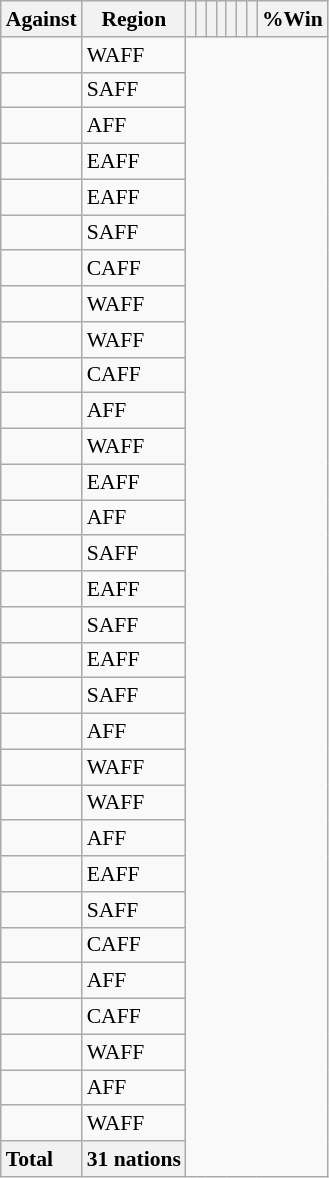<table class="wikitable sortable" style="text-align: left;font-size:90%;">
<tr>
<th>Against</th>
<th>Region</th>
<th></th>
<th></th>
<th></th>
<th></th>
<th></th>
<th></th>
<th></th>
<th>%Win</th>
</tr>
<tr>
<td></td>
<td>WAFF<br></td>
</tr>
<tr>
<td></td>
<td>SAFF<br></td>
</tr>
<tr>
<td></td>
<td>AFF<br></td>
</tr>
<tr>
<td></td>
<td>EAFF<br></td>
</tr>
<tr>
<td></td>
<td>EAFF<br></td>
</tr>
<tr>
<td></td>
<td>SAFF<br></td>
</tr>
<tr>
<td></td>
<td>CAFF<br></td>
</tr>
<tr>
<td></td>
<td>WAFF<br></td>
</tr>
<tr>
<td></td>
<td>WAFF<br></td>
</tr>
<tr>
<td></td>
<td>CAFF<br></td>
</tr>
<tr>
<td></td>
<td>AFF<br></td>
</tr>
<tr>
<td></td>
<td>WAFF<br></td>
</tr>
<tr>
<td></td>
<td>EAFF<br></td>
</tr>
<tr>
<td></td>
<td>AFF<br></td>
</tr>
<tr>
<td></td>
<td>SAFF<br></td>
</tr>
<tr>
<td></td>
<td>EAFF<br></td>
</tr>
<tr>
<td></td>
<td>SAFF<br></td>
</tr>
<tr>
<td></td>
<td>EAFF<br></td>
</tr>
<tr>
<td></td>
<td>SAFF<br></td>
</tr>
<tr>
<td></td>
<td>AFF<br></td>
</tr>
<tr>
<td></td>
<td>WAFF<br></td>
</tr>
<tr>
<td></td>
<td>WAFF<br></td>
</tr>
<tr>
<td></td>
<td>AFF<br></td>
</tr>
<tr>
<td></td>
<td>EAFF<br></td>
</tr>
<tr>
<td></td>
<td>SAFF<br></td>
</tr>
<tr>
<td></td>
<td>CAFF<br></td>
</tr>
<tr>
<td></td>
<td>AFF<br></td>
</tr>
<tr>
<td></td>
<td>CAFF<br></td>
</tr>
<tr>
<td></td>
<td>WAFF<br></td>
</tr>
<tr>
<td></td>
<td>AFF<br></td>
</tr>
<tr>
<td></td>
<td>WAFF<br></td>
</tr>
<tr class="sortbottom">
<th style="text-align:left;">Total</th>
<th>31 nations<br></th>
</tr>
</table>
